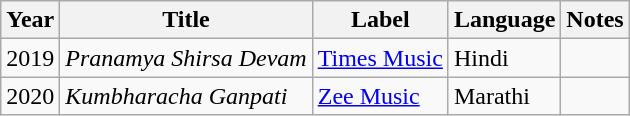<table class="wikitable sortable">
<tr>
<th>Year</th>
<th>Title</th>
<th>Label</th>
<th>Language</th>
<th>Notes</th>
</tr>
<tr>
<td>2019</td>
<td><em>Pranamya Shirsa Devam</em></td>
<td><a href='#'>Times Music</a></td>
<td>Hindi</td>
<td></td>
</tr>
<tr>
<td>2020</td>
<td><em>Kumbharacha Ganpati</em></td>
<td><a href='#'>Zee Music</a></td>
<td>Marathi</td>
<td></td>
</tr>
</table>
